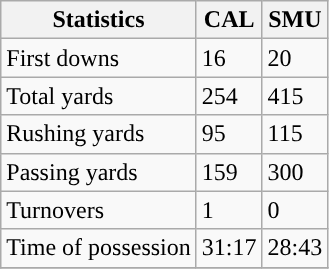<table class="wikitable" style="float: left;">
<tr>
<th>Statistics</th>
<th>CAL</th>
<th>SMU</th>
</tr>
<tr>
<td>First downs</td>
<td>16</td>
<td>20</td>
</tr>
<tr>
<td>Total yards</td>
<td>254</td>
<td>415</td>
</tr>
<tr>
<td>Rushing yards</td>
<td>95</td>
<td>115</td>
</tr>
<tr>
<td>Passing yards</td>
<td>159</td>
<td>300</td>
</tr>
<tr>
<td>Turnovers</td>
<td>1</td>
<td>0</td>
</tr>
<tr>
<td>Time of possession</td>
<td>31:17</td>
<td>28:43</td>
</tr>
<tr>
</tr>
</table>
